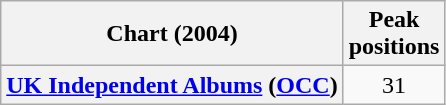<table class="wikitable plainrowheaders" style="text-align:center">
<tr>
<th scope="col">Chart (2004)</th>
<th scope="col">Peak<br>positions</th>
</tr>
<tr>
<th scope="row"><a href='#'>UK Independent Albums</a> (<a href='#'>OCC</a>)</th>
<td>31</td>
</tr>
</table>
